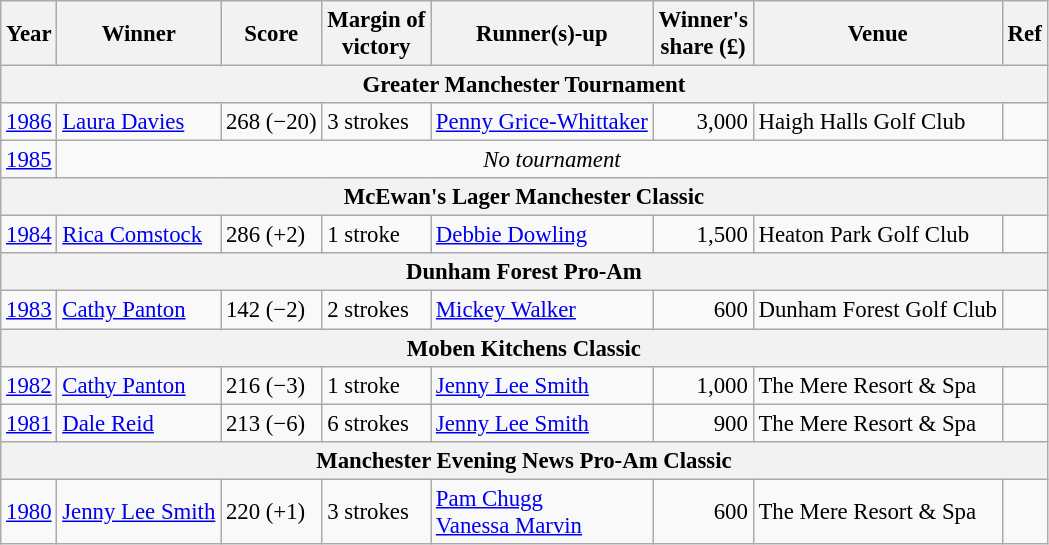<table class=wikitable style="font-size:95%">
<tr>
<th>Year</th>
<th>Winner</th>
<th>Score</th>
<th>Margin of<br>victory</th>
<th>Runner(s)-up</th>
<th>Winner's<br>share (£)</th>
<th>Venue</th>
<th>Ref</th>
</tr>
<tr>
<th colspan=8>Greater Manchester Tournament</th>
</tr>
<tr>
<td><a href='#'>1986</a></td>
<td> <a href='#'>Laura Davies</a></td>
<td>268 (−20)</td>
<td>3 strokes</td>
<td> <a href='#'>Penny Grice-Whittaker</a></td>
<td align=right>3,000</td>
<td>Haigh Halls Golf Club</td>
<td></td>
</tr>
<tr>
<td><a href='#'>1985</a></td>
<td colspan=7 align=center><em>No tournament</em></td>
</tr>
<tr>
<th colspan=8>McEwan's Lager Manchester Classic</th>
</tr>
<tr>
<td><a href='#'>1984</a></td>
<td> <a href='#'>Rica Comstock</a></td>
<td>286 (+2)</td>
<td>1 stroke</td>
<td> <a href='#'>Debbie Dowling</a></td>
<td align=right>1,500</td>
<td>Heaton Park Golf Club</td>
<td></td>
</tr>
<tr>
<th colspan=8>Dunham Forest Pro-Am</th>
</tr>
<tr>
<td><a href='#'>1983</a></td>
<td> <a href='#'>Cathy Panton</a></td>
<td>142 (−2)</td>
<td>2 strokes</td>
<td> <a href='#'>Mickey Walker</a></td>
<td align=right>600</td>
<td>Dunham Forest Golf Club</td>
<td></td>
</tr>
<tr>
<th colspan=8>Moben Kitchens Classic</th>
</tr>
<tr>
<td><a href='#'>1982</a></td>
<td> <a href='#'>Cathy Panton</a></td>
<td>216 (−3)</td>
<td>1 stroke</td>
<td> <a href='#'>Jenny Lee Smith</a></td>
<td align=right>1,000</td>
<td>The Mere Resort & Spa</td>
<td></td>
</tr>
<tr>
<td><a href='#'>1981</a></td>
<td> <a href='#'>Dale Reid</a></td>
<td>213 (−6)</td>
<td>6 strokes</td>
<td> <a href='#'>Jenny Lee Smith</a></td>
<td align=right>900</td>
<td>The Mere Resort & Spa</td>
<td></td>
</tr>
<tr>
<th colspan=8>Manchester Evening News Pro-Am Classic</th>
</tr>
<tr>
<td><a href='#'>1980</a></td>
<td> <a href='#'>Jenny Lee Smith</a></td>
<td>220 (+1)</td>
<td>3 strokes</td>
<td> <a href='#'>Pam Chugg</a> <br>  <a href='#'>Vanessa Marvin</a></td>
<td align=right>600</td>
<td>The Mere Resort & Spa</td>
<td></td>
</tr>
</table>
